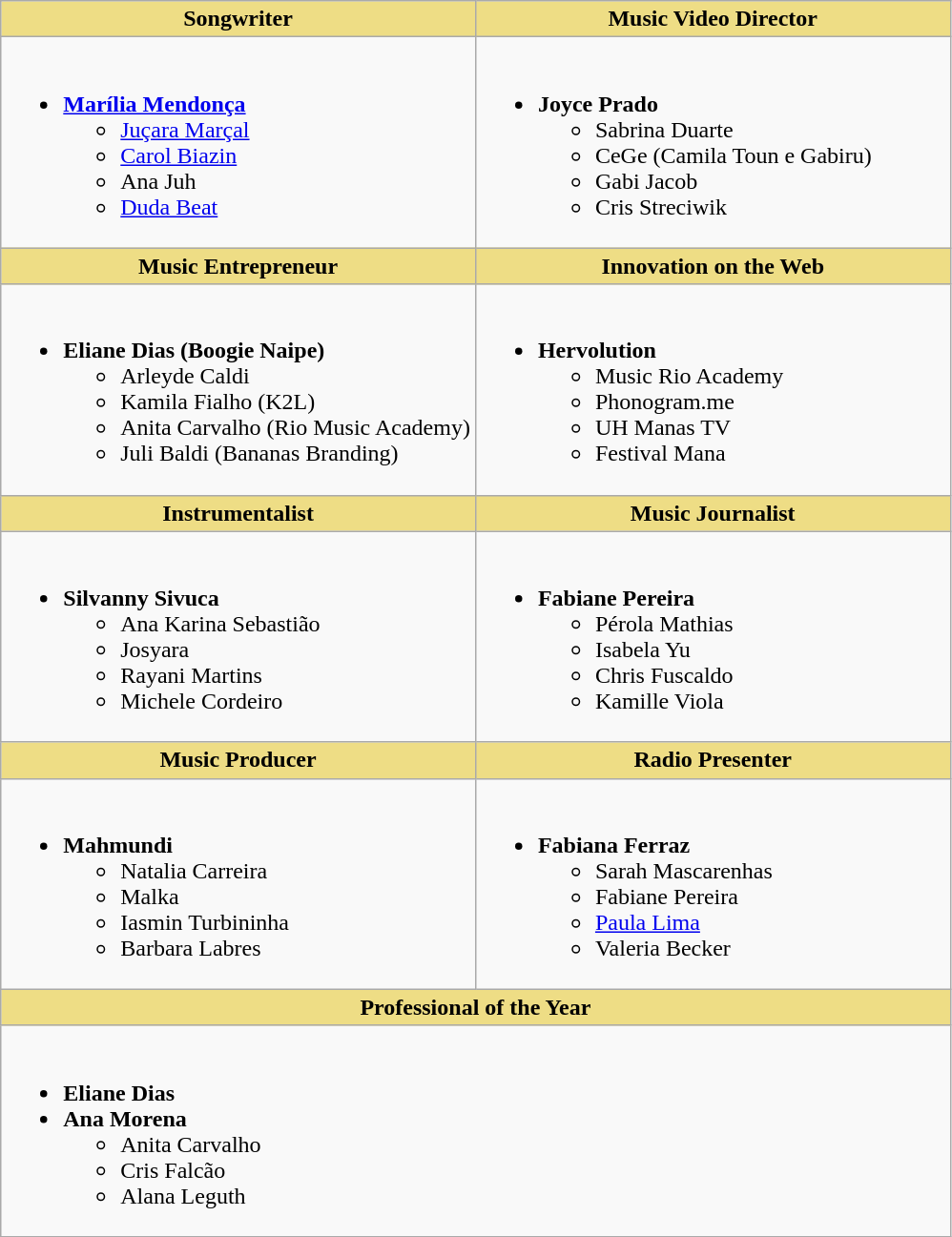<table class="wikitable" style="width=">
<tr>
<th scope="col" style="background:#EEDD85; width:50%">Songwriter</th>
<th scope="col" style="background:#EEDD85; width:50%">Music Video Director</th>
</tr>
<tr>
<td style="vertical-align:top"><br><ul><li><strong><a href='#'>Marília Mendonça</a></strong><ul><li><a href='#'>Juçara Marçal</a></li><li><a href='#'>Carol Biazin</a></li><li>Ana Juh</li><li><a href='#'>Duda Beat</a></li></ul></li></ul></td>
<td style="vertical-align:top"><br><ul><li><strong>Joyce Prado</strong><ul><li>Sabrina Duarte</li><li>CeGe (Camila Toun e Gabiru)</li><li>Gabi Jacob</li><li>Cris Streciwik</li></ul></li></ul></td>
</tr>
<tr>
<th scope="col" style="background:#EEDD85; width:50%">Music Entrepreneur</th>
<th scope="col" style="background:#EEDD85; width:50%">Innovation on the Web</th>
</tr>
<tr>
<td style="vertical-align:top"><br><ul><li><strong>Eliane Dias (Boogie Naipe)</strong><ul><li>Arleyde Caldi</li><li>Kamila Fialho (K2L)</li><li>Anita Carvalho (Rio Music Academy)</li><li>Juli Baldi (Bananas Branding)</li></ul></li></ul></td>
<td style="vertical-align:top"><br><ul><li><strong>Hervolution</strong><ul><li>Music Rio Academy</li><li>Phonogram.me</li><li>UH Manas TV</li><li>Festival Mana</li></ul></li></ul></td>
</tr>
<tr>
<th scope="col" style="background:#EEDD85; width:50%">Instrumentalist</th>
<th scope="col" style="background:#EEDD85; width:50%">Music Journalist</th>
</tr>
<tr>
<td style="vertical-align:top"><br><ul><li><strong>Silvanny Sivuca</strong><ul><li>Ana Karina Sebastião</li><li>Josyara</li><li>Rayani Martins</li><li>Michele Cordeiro</li></ul></li></ul></td>
<td style="vertical-align:top"><br><ul><li><strong>Fabiane Pereira</strong><ul><li>Pérola Mathias</li><li>Isabela Yu</li><li>Chris Fuscaldo</li><li>Kamille Viola</li></ul></li></ul></td>
</tr>
<tr>
<th scope="col" style="background:#EEDD85; width:50%">Music Producer</th>
<th scope="col" style="background:#EEDD85; width:50%">Radio Presenter</th>
</tr>
<tr>
<td style="vertical-align:top"><br><ul><li><strong>Mahmundi</strong><ul><li>Natalia Carreira</li><li>Malka</li><li>Iasmin Turbininha</li><li>Barbara Labres</li></ul></li></ul></td>
<td style="vertical-align:top"><br><ul><li><strong>Fabiana Ferraz</strong><ul><li>Sarah Mascarenhas</li><li>Fabiane Pereira</li><li><a href='#'>Paula Lima</a></li><li>Valeria Becker</li></ul></li></ul></td>
</tr>
<tr>
<th colspan="2" scope="col" style="background:#EEDD85; width:50%">Professional of the Year</th>
</tr>
<tr>
<td colspan="2" style="vertical-align:top"><br><ul><li><strong>Eliane Dias</strong></li><li><strong>Ana Morena</strong><ul><li>Anita Carvalho</li><li>Cris Falcão</li><li>Alana Leguth</li></ul></li></ul></td>
</tr>
</table>
